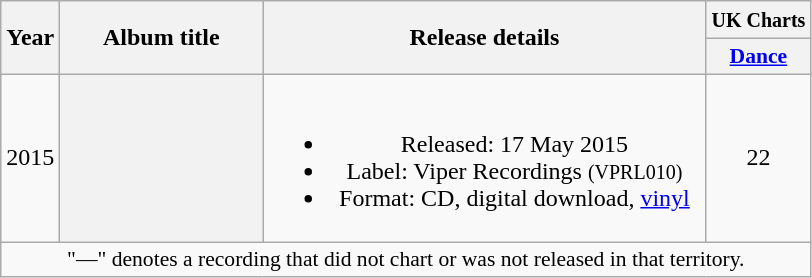<table class="wikitable plainrowheaders" style="text-align:center;">
<tr>
<th rowspan="2;">Year</th>
<th scope="col" rowspan="2" style="width:8em;">Album title</th>
<th scope="col" rowspan="2" style="width:18em;">Release details</th>
<th scope="col"><small>UK Charts</small></th>
</tr>
<tr>
<th style="font-size:90%;"><a href='#'>Dance</a></th>
</tr>
<tr>
<td>2015</td>
<th></th>
<td><br><ul><li>Released: 17 May 2015</li><li>Label: Viper Recordings <small>(VPRL010) </small></li><li>Format: CD, digital download, <a href='#'>vinyl</a></li></ul></td>
<td>22</td>
</tr>
<tr>
<td colspan="6" style="font-size:90%">"—" denotes a recording that did not chart or was not released in that territory.<br></td>
</tr>
</table>
